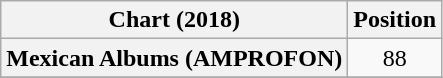<table class="wikitable sortable plainrowheaders">
<tr>
<th style="text-align:center;">Chart (2018)</th>
<th style="text-align:center;">Position</th>
</tr>
<tr>
<th scope="row">Mexican Albums (AMPROFON)</th>
<td style="text-align:center;">88</td>
</tr>
<tr>
</tr>
</table>
